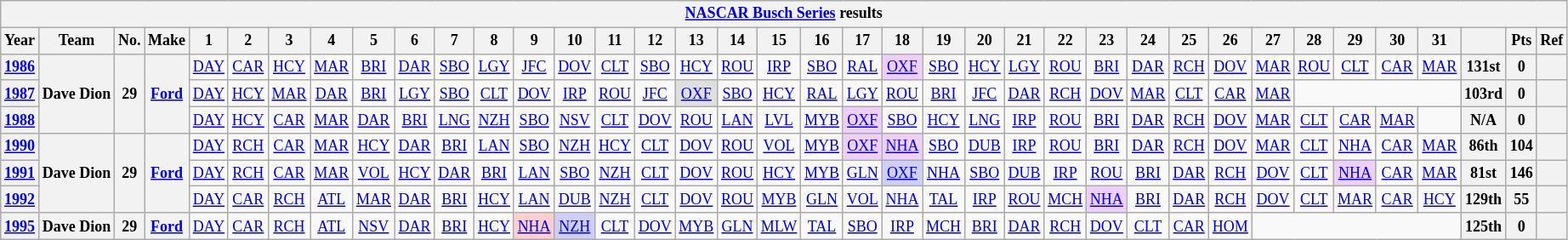<table class="wikitable" style="text-align:center; font-size:75%">
<tr>
<th colspan=42><a href='#'>NASCAR Busch Series</a> results</th>
</tr>
<tr>
<th>Year</th>
<th>Team</th>
<th>No.</th>
<th>Make</th>
<th>1</th>
<th>2</th>
<th>3</th>
<th>4</th>
<th>5</th>
<th>6</th>
<th>7</th>
<th>8</th>
<th>9</th>
<th>10</th>
<th>11</th>
<th>12</th>
<th>13</th>
<th>14</th>
<th>15</th>
<th>16</th>
<th>17</th>
<th>18</th>
<th>19</th>
<th>20</th>
<th>21</th>
<th>22</th>
<th>23</th>
<th>24</th>
<th>25</th>
<th>26</th>
<th>27</th>
<th>28</th>
<th>29</th>
<th>30</th>
<th>31</th>
<th></th>
<th>Pts</th>
<th>Ref</th>
</tr>
<tr>
<th><a href='#'>1986</a></th>
<th rowspan=3>Dave Dion</th>
<th rowspan=3>29</th>
<th rowspan=3><a href='#'>Ford</a></th>
<td><a href='#'>DAY</a></td>
<td><a href='#'>CAR</a></td>
<td><a href='#'>HCY</a></td>
<td><a href='#'>MAR</a></td>
<td><a href='#'>BRI</a></td>
<td><a href='#'>DAR</a></td>
<td><a href='#'>SBO</a></td>
<td><a href='#'>LGY</a></td>
<td><a href='#'>JFC</a></td>
<td><a href='#'>DOV</a></td>
<td><a href='#'>CLT</a></td>
<td><a href='#'>SBO</a></td>
<td><a href='#'>HCY</a></td>
<td><a href='#'>ROU</a></td>
<td><a href='#'>IRP</a></td>
<td><a href='#'>SBO</a></td>
<td><a href='#'>RAL</a></td>
<td style="background:#EFCFFF;"><a href='#'>OXF</a><br></td>
<td><a href='#'>SBO</a></td>
<td><a href='#'>HCY</a></td>
<td><a href='#'>LGY</a></td>
<td><a href='#'>ROU</a></td>
<td><a href='#'>BRI</a></td>
<td><a href='#'>DAR</a></td>
<td><a href='#'>RCH</a></td>
<td><a href='#'>DOV</a></td>
<td><a href='#'>MAR</a></td>
<td><a href='#'>ROU</a></td>
<td><a href='#'>CLT</a></td>
<td><a href='#'>CAR</a></td>
<td><a href='#'>MAR</a></td>
<th>131st</th>
<th>0</th>
<th></th>
</tr>
<tr>
<th><a href='#'>1987</a></th>
<td><a href='#'>DAY</a></td>
<td><a href='#'>HCY</a></td>
<td><a href='#'>MAR</a></td>
<td><a href='#'>DAR</a></td>
<td><a href='#'>BRI</a></td>
<td><a href='#'>LGY</a></td>
<td><a href='#'>SBO</a></td>
<td><a href='#'>CLT</a></td>
<td><a href='#'>DOV</a></td>
<td><a href='#'>IRP</a></td>
<td><a href='#'>ROU</a></td>
<td><a href='#'>JFC</a></td>
<td style="background:#DFDFDF;"><a href='#'>OXF</a><br></td>
<td><a href='#'>SBO</a></td>
<td><a href='#'>HCY</a></td>
<td><a href='#'>RAL</a></td>
<td><a href='#'>LGY</a></td>
<td><a href='#'>ROU</a></td>
<td><a href='#'>BRI</a></td>
<td><a href='#'>JFC</a></td>
<td><a href='#'>DAR</a></td>
<td><a href='#'>RCH</a></td>
<td><a href='#'>DOV</a></td>
<td><a href='#'>MAR</a></td>
<td><a href='#'>CLT</a></td>
<td><a href='#'>CAR</a></td>
<td><a href='#'>MAR</a></td>
<td colspan=4></td>
<th>103rd</th>
<th>0</th>
<th></th>
</tr>
<tr>
<th><a href='#'>1988</a></th>
<td><a href='#'>DAY</a></td>
<td><a href='#'>HCY</a></td>
<td><a href='#'>CAR</a></td>
<td><a href='#'>MAR</a></td>
<td><a href='#'>DAR</a></td>
<td><a href='#'>BRI</a></td>
<td><a href='#'>LNG</a></td>
<td><a href='#'>NZH</a></td>
<td><a href='#'>SBO</a></td>
<td><a href='#'>NSV</a></td>
<td><a href='#'>CLT</a></td>
<td><a href='#'>DOV</a></td>
<td><a href='#'>ROU</a></td>
<td><a href='#'>LAN</a></td>
<td><a href='#'>LVL</a></td>
<td><a href='#'>MYB</a></td>
<td style="background:#EFCFFF;"><a href='#'>OXF</a><br></td>
<td><a href='#'>SBO</a></td>
<td><a href='#'>HCY</a></td>
<td><a href='#'>LNG</a></td>
<td><a href='#'>IRP</a></td>
<td><a href='#'>ROU</a></td>
<td><a href='#'>BRI</a></td>
<td><a href='#'>DAR</a></td>
<td><a href='#'>RCH</a></td>
<td><a href='#'>DOV</a></td>
<td><a href='#'>MAR</a></td>
<td><a href='#'>CLT</a></td>
<td><a href='#'>CAR</a></td>
<td><a href='#'>MAR</a></td>
<td></td>
<th>N/A</th>
<th>0</th>
<th></th>
</tr>
<tr>
<th><a href='#'>1990</a></th>
<th rowspan=3>Dave Dion</th>
<th rowspan=3>29</th>
<th rowspan=3><a href='#'>Ford</a></th>
<td><a href='#'>DAY</a></td>
<td><a href='#'>RCH</a></td>
<td><a href='#'>CAR</a></td>
<td><a href='#'>MAR</a></td>
<td><a href='#'>HCY</a></td>
<td><a href='#'>DAR</a></td>
<td><a href='#'>BRI</a></td>
<td><a href='#'>LAN</a></td>
<td><a href='#'>SBO</a></td>
<td><a href='#'>NZH</a></td>
<td><a href='#'>HCY</a></td>
<td><a href='#'>CLT</a></td>
<td><a href='#'>DOV</a></td>
<td><a href='#'>ROU</a></td>
<td><a href='#'>VOL</a></td>
<td><a href='#'>MYB</a></td>
<td style="background:#EFCFFF;"><a href='#'>OXF</a><br></td>
<td style="background:#EFCFFF;"><a href='#'>NHA</a><br></td>
<td><a href='#'>SBO</a></td>
<td><a href='#'>DUB</a></td>
<td><a href='#'>IRP</a></td>
<td><a href='#'>ROU</a></td>
<td><a href='#'>BRI</a></td>
<td><a href='#'>DAR</a></td>
<td><a href='#'>RCH</a></td>
<td><a href='#'>DOV</a></td>
<td><a href='#'>MAR</a></td>
<td><a href='#'>CLT</a></td>
<td><a href='#'>NHA</a></td>
<td><a href='#'>CAR</a></td>
<td><a href='#'>MAR</a></td>
<th>86th</th>
<th>104</th>
<th></th>
</tr>
<tr>
<th><a href='#'>1991</a></th>
<td><a href='#'>DAY</a></td>
<td><a href='#'>RCH</a></td>
<td><a href='#'>CAR</a></td>
<td><a href='#'>MAR</a></td>
<td><a href='#'>VOL</a></td>
<td><a href='#'>HCY</a></td>
<td><a href='#'>DAR</a></td>
<td><a href='#'>BRI</a></td>
<td><a href='#'>LAN</a></td>
<td><a href='#'>SBO</a></td>
<td><a href='#'>NZH</a></td>
<td><a href='#'>CLT</a></td>
<td><a href='#'>DOV</a></td>
<td><a href='#'>ROU</a></td>
<td><a href='#'>HCY</a></td>
<td><a href='#'>MYB</a></td>
<td><a href='#'>GLN</a></td>
<td style="background:#CFCFFF;"><a href='#'>OXF</a><br></td>
<td><a href='#'>NHA</a></td>
<td><a href='#'>SBO</a></td>
<td><a href='#'>DUB</a></td>
<td><a href='#'>IRP</a></td>
<td><a href='#'>ROU</a></td>
<td><a href='#'>BRI</a></td>
<td><a href='#'>DAR</a></td>
<td><a href='#'>RCH</a></td>
<td><a href='#'>DOV</a></td>
<td><a href='#'>CLT</a></td>
<td style="background:#EFCFFF;"><a href='#'>NHA</a><br></td>
<td><a href='#'>CAR</a></td>
<td><a href='#'>MAR</a></td>
<th>81st</th>
<th>146</th>
<th></th>
</tr>
<tr>
<th><a href='#'>1992</a></th>
<td><a href='#'>DAY</a></td>
<td><a href='#'>CAR</a></td>
<td><a href='#'>RCH</a></td>
<td><a href='#'>ATL</a></td>
<td><a href='#'>MAR</a></td>
<td><a href='#'>DAR</a></td>
<td><a href='#'>BRI</a></td>
<td><a href='#'>HCY</a></td>
<td><a href='#'>LAN</a></td>
<td><a href='#'>DUB</a></td>
<td><a href='#'>NZH</a></td>
<td><a href='#'>CLT</a></td>
<td><a href='#'>DOV</a></td>
<td><a href='#'>ROU</a></td>
<td><a href='#'>MYB</a></td>
<td><a href='#'>GLN</a></td>
<td><a href='#'>VOL</a></td>
<td><a href='#'>NHA</a></td>
<td><a href='#'>TAL</a></td>
<td><a href='#'>IRP</a></td>
<td><a href='#'>ROU</a></td>
<td><a href='#'>MCH</a></td>
<td style="background:#EFCFFF;"><a href='#'>NHA</a><br></td>
<td><a href='#'>BRI</a></td>
<td><a href='#'>DAR</a></td>
<td><a href='#'>RCH</a></td>
<td><a href='#'>DOV</a></td>
<td><a href='#'>CLT</a></td>
<td><a href='#'>MAR</a></td>
<td><a href='#'>CAR</a></td>
<td><a href='#'>HCY</a></td>
<th>129th</th>
<th>55</th>
<th></th>
</tr>
<tr>
<th><a href='#'>1995</a></th>
<th>Dave Dion</th>
<th>29</th>
<th><a href='#'>Ford</a></th>
<td><a href='#'>DAY</a></td>
<td><a href='#'>CAR</a></td>
<td><a href='#'>RCH</a></td>
<td><a href='#'>ATL</a></td>
<td><a href='#'>NSV</a></td>
<td><a href='#'>DAR</a></td>
<td><a href='#'>BRI</a></td>
<td><a href='#'>HCY</a></td>
<td style="background:#FFCFCF;"><a href='#'>NHA</a><br></td>
<td style="background:#CFCFFF;"><a href='#'>NZH</a><br></td>
<td><a href='#'>CLT</a></td>
<td><a href='#'>DOV</a></td>
<td><a href='#'>MYB</a></td>
<td><a href='#'>GLN</a></td>
<td><a href='#'>MLW</a></td>
<td><a href='#'>TAL</a></td>
<td><a href='#'>SBO</a></td>
<td><a href='#'>IRP</a></td>
<td><a href='#'>MCH</a></td>
<td><a href='#'>BRI</a></td>
<td><a href='#'>DAR</a></td>
<td><a href='#'>RCH</a></td>
<td><a href='#'>DOV</a></td>
<td><a href='#'>CLT</a></td>
<td><a href='#'>CAR</a></td>
<td><a href='#'>HOM</a></td>
<td colspan=5></td>
<th>125th</th>
<th>0</th>
<th></th>
</tr>
</table>
